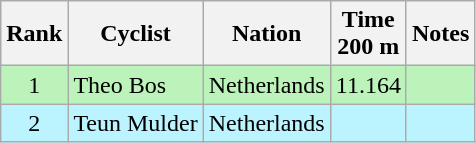<table class="wikitable sortable" style="text-align:center">
<tr>
<th>Rank</th>
<th>Cyclist</th>
<th>Nation</th>
<th>Time<br>200 m</th>
<th>Notes</th>
</tr>
<tr bgcolor=bbf3bb>
<td>1</td>
<td align=left>Theo Bos</td>
<td align=left>Netherlands</td>
<td>11.164</td>
<td></td>
</tr>
<tr bgcolor=bbf3ff>
<td>2</td>
<td align=left>Teun Mulder</td>
<td align=left>Netherlands</td>
<td></td>
<td></td>
</tr>
</table>
